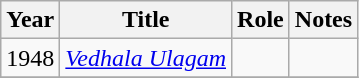<table class="wikitable">
<tr>
<th scope="col">Year</th>
<th scope="col">Title</th>
<th scope="col">Role</th>
<th class="unsortable" scope="col">Notes</th>
</tr>
<tr>
<td>1948</td>
<td><em><a href='#'>Vedhala Ulagam</a></em></td>
<td></td>
<td></td>
</tr>
<tr>
</tr>
</table>
